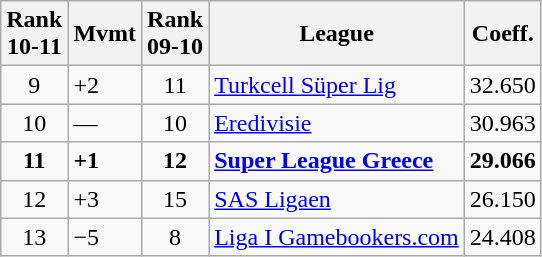<table class="wikitable" style="text-align: center">
<tr>
<th>Rank<br>10-11</th>
<th>Mvmt</th>
<th>Rank<br>09-10</th>
<th>League</th>
<th>Coeff.</th>
</tr>
<tr>
<td>9</td>
<td align=left> +2</td>
<td>11</td>
<td align=left> <a href='#'>Turkcell Süper Lig</a></td>
<td>32.650</td>
</tr>
<tr>
<td>10</td>
<td align=left> —</td>
<td>10</td>
<td align=left> <a href='#'>Eredivisie</a></td>
<td>30.963</td>
</tr>
<tr>
<td><strong>11</strong></td>
<td align=left> <strong>+1</strong></td>
<td><strong>12</strong></td>
<td align=left> <strong><a href='#'>Super League Greece</a></strong></td>
<td><strong>29.066</strong></td>
</tr>
<tr>
<td>12</td>
<td align=left> +3</td>
<td>15</td>
<td align=left> <a href='#'>SAS Ligaen</a></td>
<td>26.150</td>
</tr>
<tr>
<td>13</td>
<td align=left> −5</td>
<td>8</td>
<td align=left> <a href='#'>Liga I Gamebookers.com</a></td>
<td>24.408</td>
</tr>
</table>
